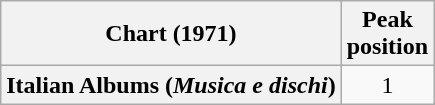<table class="wikitable plainrowheaders" style="text-align:center">
<tr>
<th scope="col">Chart (1971)</th>
<th scope="col">Peak<br>position</th>
</tr>
<tr>
<th scope="row">Italian Albums (<em>Musica e dischi</em>)</th>
<td>1</td>
</tr>
</table>
